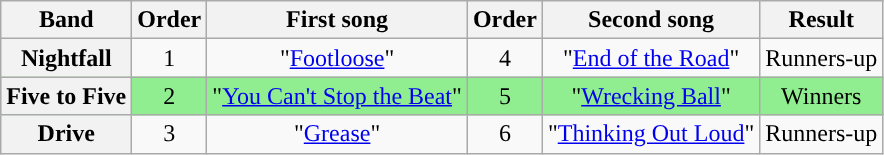<table class="wikitable plainrowheaders" style="text-align:center;">
<tr>
<th scope="col">Band</th>
<th scope="col">Order</th>
<th scope="col">First song</th>
<th scope="col">Order</th>
<th scope="col">Second song</th>
<th scope="col">Result</th>
</tr>
<tr>
<th scope="row">Nightfall</th>
<td>1</td>
<td>"<a href='#'>Footloose</a>"</td>
<td>4</td>
<td>"<a href='#'>End of the Road</a>"</td>
<td>Runners-up</td>
</tr>
<tr style="background:lightgreen">
<th scope="row">Five to Five</th>
<td>2</td>
<td>"<a href='#'>You Can't Stop the Beat</a>"</td>
<td>5</td>
<td>"<a href='#'>Wrecking Ball</a>"</td>
<td>Winners</td>
</tr>
<tr>
<th scope="row">Drive</th>
<td>3</td>
<td>"<a href='#'>Grease</a>"</td>
<td>6</td>
<td>"<a href='#'>Thinking Out Loud</a>"</td>
<td>Runners-up</td>
</tr>
</table>
